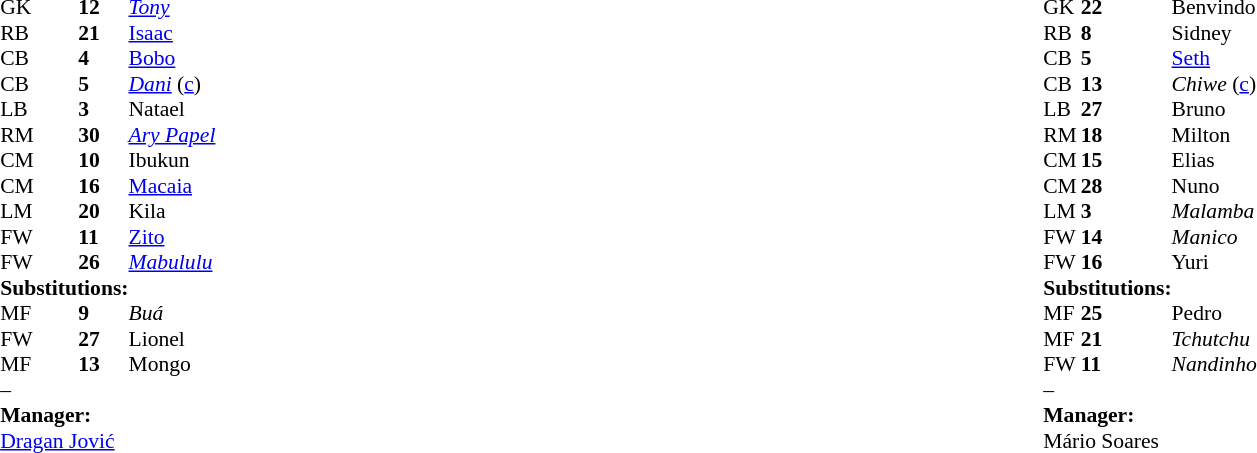<table width="100%">
<tr>
<td valign="top" width="40%"><br><table style="font-size:90%;" cellspacing="0" cellpadding="0" align="center">
<tr>
<td>GK</td>
<td><strong>12</strong></td>
<td></td>
<td><em><a href='#'>Tony</a></em></td>
<td></td>
</tr>
<tr>
<td>RB</td>
<td><strong>21</strong></td>
<td></td>
<td><a href='#'>Isaac</a></td>
</tr>
<tr>
<td>CB</td>
<td><strong>4</strong></td>
<td></td>
<td><a href='#'>Bobo</a></td>
</tr>
<tr>
<td>CB</td>
<td><strong>5</strong></td>
<td></td>
<td><em><a href='#'>Dani</a></em> (<a href='#'>c</a>)</td>
</tr>
<tr>
<td>LB</td>
<td><strong>3</strong></td>
<td></td>
<td>Natael</td>
<td></td>
<td></td>
</tr>
<tr>
<td>RM</td>
<td><strong>30</strong></td>
<td></td>
<td><em><a href='#'>Ary Papel</a></em></td>
<td></td>
</tr>
<tr>
<td>CM</td>
<td><strong>10</strong></td>
<td></td>
<td>Ibukun</td>
<td></td>
</tr>
<tr>
<td>CM</td>
<td><strong>16</strong></td>
<td></td>
<td><a href='#'>Macaia</a></td>
<td></td>
<td></td>
</tr>
<tr>
<td>LM</td>
<td><strong>20</strong></td>
<td></td>
<td>Kila</td>
<td></td>
<td></td>
</tr>
<tr>
<td>FW</td>
<td><strong>11</strong></td>
<td></td>
<td><a href='#'>Zito</a></td>
<td></td>
<td></td>
</tr>
<tr>
<td>FW</td>
<td><strong>26</strong></td>
<td></td>
<td><em><a href='#'>Mabululu</a></em></td>
<td></td>
<td></td>
</tr>
<tr>
<td colspan=3><strong>Substitutions:</strong></td>
</tr>
<tr>
<td>MF</td>
<td><strong>9</strong></td>
<td></td>
<td><em>Buá</em></td>
<td></td>
<td></td>
</tr>
<tr>
<td>FW</td>
<td><strong>27</strong></td>
<td></td>
<td>Lionel</td>
<td></td>
<td></td>
</tr>
<tr>
<td>MF</td>
<td><strong>13</strong></td>
<td></td>
<td>Mongo</td>
<td></td>
<td></td>
</tr>
<tr>
<td>–</td>
<td></td>
<td></td>
<td></td>
</tr>
<tr>
<td colspan=3><strong>Manager:</strong></td>
</tr>
<tr>
<td colspan=4> <a href='#'>Dragan Jović</a></td>
</tr>
</table>
</td>
<td valign="top"></td>
<td valign="top" width="50%"><br><table style="font-size:90%;" cellspacing="0" cellpadding="0" align="center">
<tr>
<th width=25></th>
<th width=25></th>
</tr>
<tr>
<th width=25></th>
<th width=25></th>
</tr>
<tr>
<td>GK</td>
<td><strong>22</strong></td>
<td></td>
<td>Benvindo</td>
<td></td>
</tr>
<tr>
<td>RB</td>
<td><strong>8</strong></td>
<td></td>
<td>Sidney</td>
</tr>
<tr>
<td>CB</td>
<td><strong>5</strong></td>
<td></td>
<td><a href='#'>Seth</a></td>
<td></td>
</tr>
<tr>
<td>CB</td>
<td><strong>13</strong></td>
<td></td>
<td><em>Chiwe</em> (<a href='#'>c</a>)</td>
<td></td>
</tr>
<tr>
<td>LB</td>
<td><strong>27</strong></td>
<td></td>
<td>Bruno</td>
<td></td>
<td></td>
</tr>
<tr>
<td>RM</td>
<td><strong>18</strong></td>
<td></td>
<td>Milton</td>
</tr>
<tr>
<td>CM</td>
<td><strong>15</strong></td>
<td></td>
<td>Elias</td>
<td></td>
</tr>
<tr>
<td>CM</td>
<td><strong>28</strong></td>
<td></td>
<td>Nuno</td>
<td></td>
<td></td>
</tr>
<tr>
<td>LM</td>
<td><strong>3</strong></td>
<td></td>
<td><em>Malamba</em></td>
<td></td>
<td></td>
</tr>
<tr>
<td>FW</td>
<td><strong>14</strong></td>
<td></td>
<td><em>Manico</em></td>
<td></td>
<td></td>
</tr>
<tr>
<td>FW</td>
<td><strong>16</strong></td>
<td></td>
<td>Yuri</td>
<td></td>
<td></td>
</tr>
<tr>
<td colspan=3><strong>Substitutions:</strong></td>
</tr>
<tr>
<td>MF</td>
<td><strong>25</strong></td>
<td></td>
<td>Pedro</td>
<td></td>
<td></td>
</tr>
<tr>
<td>MF</td>
<td><strong>21</strong></td>
<td></td>
<td><em>Tchutchu</em></td>
<td></td>
<td></td>
</tr>
<tr>
<td>FW</td>
<td><strong>11</strong></td>
<td></td>
<td><em>Nandinho</em></td>
<td></td>
<td></td>
</tr>
<tr>
<td>–</td>
<td></td>
<td></td>
<td></td>
</tr>
<tr>
<td colspan=3><strong>Manager:</strong></td>
</tr>
<tr>
<td colspan=4> Mário Soares</td>
</tr>
</table>
</td>
</tr>
</table>
